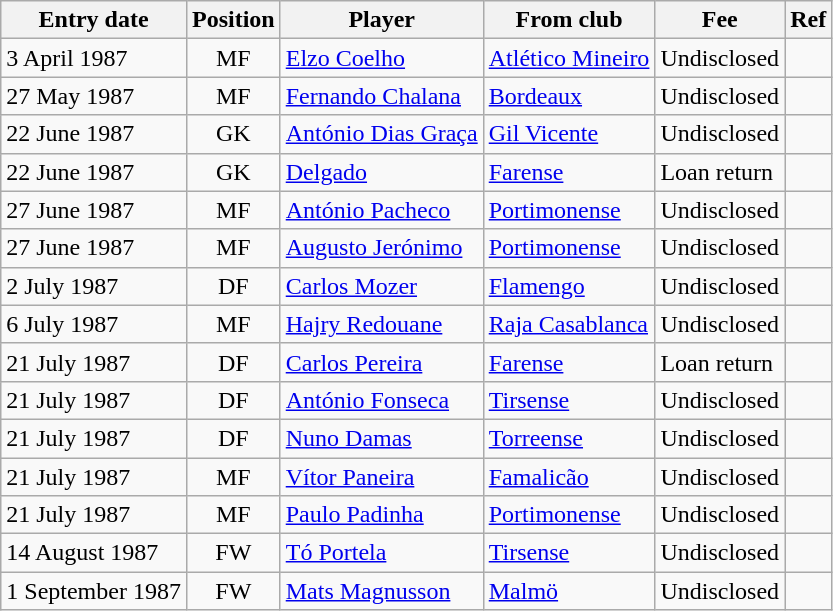<table class="wikitable">
<tr>
<th>Entry date</th>
<th>Position</th>
<th>Player</th>
<th>From club</th>
<th>Fee</th>
<th>Ref</th>
</tr>
<tr>
<td>3 April 1987</td>
<td style="text-align:center;">MF</td>
<td style="text-align:left;"><a href='#'>Elzo Coelho</a></td>
<td style="text-align:left;"><a href='#'>Atlético Mineiro</a></td>
<td>Undisclosed</td>
<td></td>
</tr>
<tr>
<td>27 May 1987</td>
<td style="text-align:center;">MF</td>
<td style="text-align:left;"><a href='#'>Fernando Chalana</a></td>
<td style="text-align:left;"><a href='#'>Bordeaux</a></td>
<td>Undisclosed</td>
<td></td>
</tr>
<tr>
<td>22 June 1987</td>
<td style="text-align:center;">GK</td>
<td style="text-align:left;"><a href='#'>António Dias Graça</a></td>
<td style="text-align:left;"><a href='#'>Gil Vicente</a></td>
<td>Undisclosed</td>
<td></td>
</tr>
<tr>
<td>22 June 1987</td>
<td style="text-align:center;">GK</td>
<td style="text-align:left;"><a href='#'>Delgado</a></td>
<td style="text-align:left;"><a href='#'>Farense</a></td>
<td>Loan return</td>
<td></td>
</tr>
<tr>
<td>27 June 1987</td>
<td style="text-align:center;">MF</td>
<td style="text-align:left;"><a href='#'>António Pacheco</a></td>
<td style="text-align:left;"><a href='#'>Portimonense</a></td>
<td>Undisclosed</td>
<td></td>
</tr>
<tr>
<td>27 June 1987</td>
<td style="text-align:center;">MF</td>
<td style="text-align:left;"><a href='#'>Augusto Jerónimo</a></td>
<td style="text-align:left;"><a href='#'>Portimonense</a></td>
<td>Undisclosed</td>
<td></td>
</tr>
<tr>
<td>2 July 1987</td>
<td style="text-align:center;">DF</td>
<td style="text-align:left;"><a href='#'>Carlos Mozer</a></td>
<td style="text-align:left;"><a href='#'>Flamengo</a></td>
<td>Undisclosed</td>
<td></td>
</tr>
<tr>
<td>6 July 1987</td>
<td style="text-align:center;">MF</td>
<td style="text-align:left;"><a href='#'>Hajry Redouane</a></td>
<td style="text-align:left;"><a href='#'>Raja Casablanca</a></td>
<td>Undisclosed</td>
<td></td>
</tr>
<tr>
<td>21 July 1987</td>
<td style="text-align:center;">DF</td>
<td style="text-align:left;"><a href='#'>Carlos Pereira</a></td>
<td style="text-align:left;"><a href='#'>Farense</a></td>
<td>Loan return</td>
<td></td>
</tr>
<tr>
<td>21 July 1987</td>
<td style="text-align:center;">DF</td>
<td style="text-align:left;"><a href='#'>António Fonseca</a></td>
<td style="text-align:left;"><a href='#'>Tirsense</a></td>
<td>Undisclosed</td>
<td></td>
</tr>
<tr>
<td>21 July 1987</td>
<td style="text-align:center;">DF</td>
<td style="text-align:left;"><a href='#'>Nuno Damas</a></td>
<td style="text-align:left;"><a href='#'>Torreense</a></td>
<td>Undisclosed</td>
<td></td>
</tr>
<tr>
<td>21 July 1987</td>
<td style="text-align:center;">MF</td>
<td style="text-align:left;"><a href='#'>Vítor Paneira</a></td>
<td style="text-align:left;"><a href='#'>Famalicão</a></td>
<td>Undisclosed</td>
<td></td>
</tr>
<tr>
<td>21 July 1987</td>
<td style="text-align:center;">MF</td>
<td style="text-align:left;"><a href='#'>Paulo Padinha</a></td>
<td style="text-align:left;"><a href='#'>Portimonense</a></td>
<td>Undisclosed</td>
<td></td>
</tr>
<tr>
<td>14 August 1987</td>
<td style="text-align:center;">FW</td>
<td style="text-align:left;"><a href='#'>Tó Portela</a></td>
<td style="text-align:left;"><a href='#'>Tirsense</a></td>
<td>Undisclosed</td>
<td></td>
</tr>
<tr>
<td>1 September 1987</td>
<td style="text-align:center;">FW</td>
<td style="text-align:left;"><a href='#'>Mats Magnusson</a></td>
<td style="text-align:left;"><a href='#'>Malmö</a></td>
<td>Undisclosed</td>
<td></td>
</tr>
</table>
